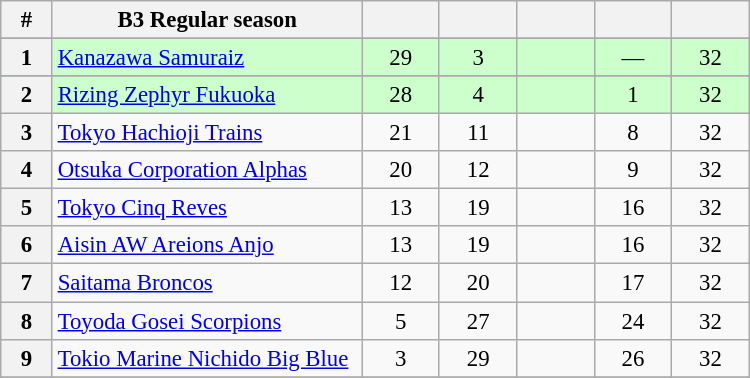<table class="wikitable" width="500" style="font-size:95%; text-align:center">
<tr>
<th width="5%">#</th>
<th width="30%">B3 Regular season</th>
<th width="7.5%"></th>
<th width="7.5%"></th>
<th width="7.5%"></th>
<th width="7.5%"></th>
<th width="7.5%"></th>
</tr>
<tr>
</tr>
<tr bgcolor=#ccffcc>
<th>1</th>
<td style="text-align:left;"><a href='#'>Kanazawa Samuraiz</a></td>
<td>29</td>
<td>3</td>
<td></td>
<td>—</td>
<td>32</td>
</tr>
<tr>
</tr>
<tr bgcolor=#ccffcc>
<th>2</th>
<td style="text-align:left;"><a href='#'>Rizing Zephyr Fukuoka</a></td>
<td>28</td>
<td>4</td>
<td></td>
<td>1</td>
<td>32</td>
</tr>
<tr>
<th>3</th>
<td style="text-align:left;"><a href='#'>Tokyo Hachioji Trains</a></td>
<td>21</td>
<td>11</td>
<td></td>
<td>8</td>
<td>32</td>
</tr>
<tr>
<th>4</th>
<td style="text-align:left;"><a href='#'>Otsuka Corporation Alphas</a></td>
<td>20</td>
<td>12</td>
<td></td>
<td>9</td>
<td>32</td>
</tr>
<tr>
<th>5</th>
<td style="text-align:left;"><a href='#'>Tokyo Cinq Reves</a></td>
<td>13</td>
<td>19</td>
<td></td>
<td>16</td>
<td>32</td>
</tr>
<tr>
<th>6</th>
<td style="text-align:left;"><a href='#'>Aisin AW Areions Anjo</a></td>
<td>13</td>
<td>19</td>
<td></td>
<td>16</td>
<td>32</td>
</tr>
<tr>
<th>7</th>
<td style="text-align:left;"><a href='#'>Saitama Broncos</a></td>
<td>12</td>
<td>20</td>
<td></td>
<td>17</td>
<td>32</td>
</tr>
<tr>
<th>8</th>
<td style="text-align:left;"><a href='#'>Toyoda Gosei Scorpions</a></td>
<td>5</td>
<td>27</td>
<td></td>
<td>24</td>
<td>32</td>
</tr>
<tr>
<th>9</th>
<td style="text-align:left;"><a href='#'>Tokio Marine Nichido Big Blue</a></td>
<td>3</td>
<td>29</td>
<td></td>
<td>26</td>
<td>32</td>
</tr>
<tr>
</tr>
</table>
